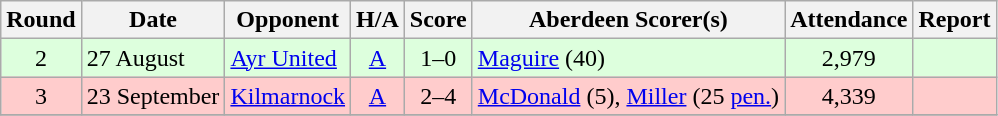<table class="wikitable" style="text-align:center">
<tr>
<th>Round</th>
<th>Date</th>
<th>Opponent</th>
<th>H/A</th>
<th>Score</th>
<th>Aberdeen Scorer(s)</th>
<th>Attendance</th>
<th>Report</th>
</tr>
<tr bgcolor=#ddffdd>
<td>2</td>
<td align=left>27 August</td>
<td align=left><a href='#'>Ayr United</a></td>
<td><a href='#'>A</a></td>
<td>1–0</td>
<td align=left><a href='#'>Maguire</a> (40)</td>
<td>2,979</td>
<td></td>
</tr>
<tr bgcolor=#FFCCCC>
<td>3</td>
<td align=left>23 September</td>
<td align=left><a href='#'>Kilmarnock</a></td>
<td><a href='#'>A</a></td>
<td>2–4</td>
<td align=left><a href='#'>McDonald</a> (5), <a href='#'>Miller</a> (25 <a href='#'>pen.</a>)</td>
<td>4,339</td>
<td></td>
</tr>
<tr>
</tr>
</table>
